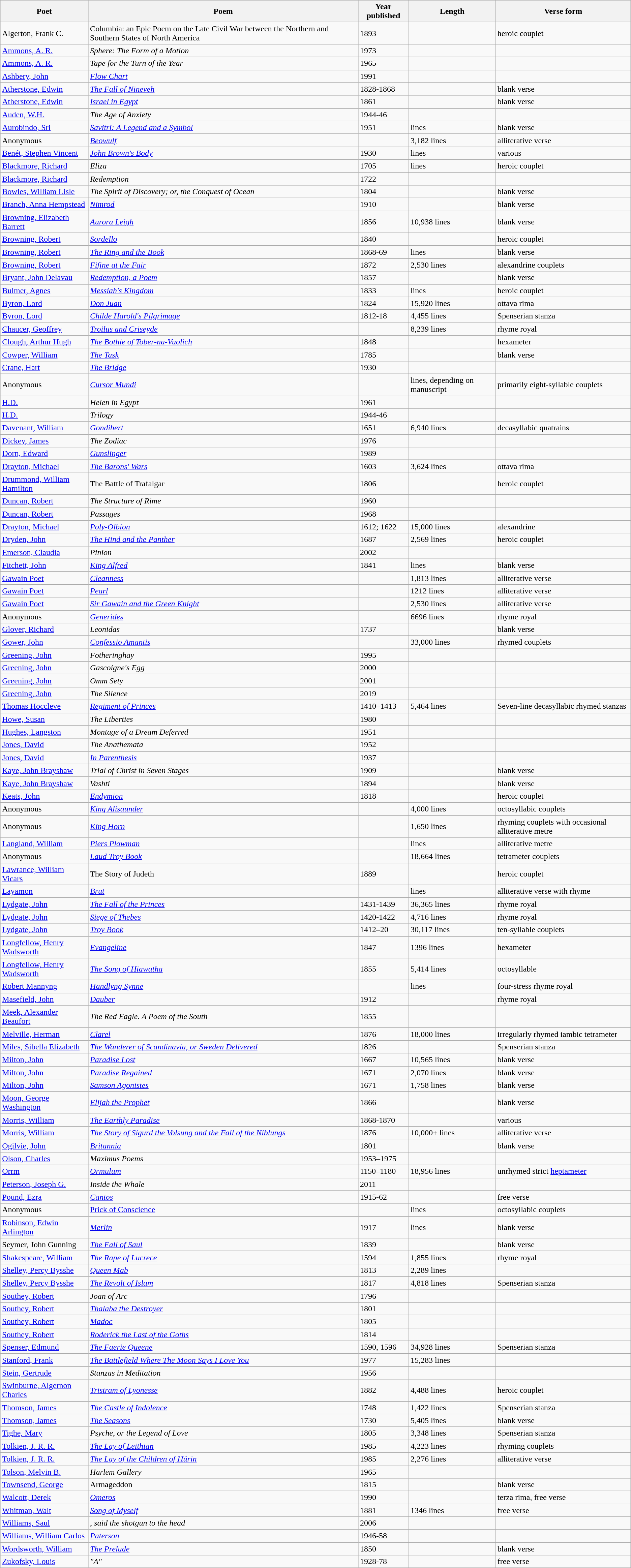<table class="wikitable sortable">
<tr>
<th>Poet</th>
<th>Poem</th>
<th>Year published</th>
<th data-sort-type="number">Length</th>
<th>Verse form</th>
</tr>
<tr>
<td>Algerton, Frank C.</td>
<td>Columbia: an Epic Poem on the Late Civil War between the Northern and Southern States of North America</td>
<td>1893</td>
<td></td>
<td>heroic couplet</td>
</tr>
<tr>
<td><a href='#'>Ammons, A. R.</a></td>
<td><em>Sphere: The Form of a Motion</em></td>
<td>1973</td>
<td></td>
<td></td>
</tr>
<tr>
<td><a href='#'>Ammons, A. R.</a></td>
<td><em>Tape for the Turn of the Year</em></td>
<td>1965</td>
<td></td>
<td></td>
</tr>
<tr>
<td><a href='#'>Ashbery, John</a></td>
<td><em><a href='#'>Flow Chart</a></em></td>
<td>1991</td>
<td></td>
<td></td>
</tr>
<tr>
<td><a href='#'>Atherstone, Edwin</a></td>
<td><em><a href='#'>The Fall of Nineveh</a></em></td>
<td>1828-1868</td>
<td></td>
<td>blank verse</td>
</tr>
<tr>
<td><a href='#'>Atherstone, Edwin</a></td>
<td><em><a href='#'>Israel in Egypt</a></em></td>
<td>1861</td>
<td></td>
<td>blank verse</td>
</tr>
<tr>
<td><a href='#'>Auden, W.H.</a></td>
<td><em>The Age of Anxiety</em></td>
<td>1944-46</td>
<td></td>
<td></td>
</tr>
<tr>
<td><a href='#'>Aurobindo, Sri</a></td>
<td><em><a href='#'>Savitri: A Legend and a Symbol</a></em></td>
<td>1951</td>
<td> lines</td>
<td>blank verse</td>
</tr>
<tr>
<td>Anonymous</td>
<td><em><a href='#'>Beowulf</a></em></td>
<td></td>
<td>3,182 lines</td>
<td>alliterative verse</td>
</tr>
<tr>
<td><a href='#'>Benét, Stephen Vincent</a></td>
<td><em><a href='#'>John Brown's Body</a></em></td>
<td>1930</td>
<td> lines</td>
<td>various</td>
</tr>
<tr>
<td><a href='#'>Blackmore, Richard</a></td>
<td><em>Eliza</em></td>
<td>1705</td>
<td> lines</td>
<td>heroic couplet</td>
</tr>
<tr>
<td><a href='#'>Blackmore, Richard</a></td>
<td><em>Redemption</em></td>
<td>1722</td>
<td></td>
<td></td>
</tr>
<tr>
<td><a href='#'>Bowles, William Lisle</a></td>
<td><em>The Spirit of Discovery; or, the Conquest of Ocean</em></td>
<td>1804</td>
<td></td>
<td>blank verse</td>
</tr>
<tr>
<td><a href='#'>Branch, Anna Hempstead</a></td>
<td><em><a href='#'>Nimrod</a></em></td>
<td>1910</td>
<td></td>
<td>blank verse</td>
</tr>
<tr>
<td><a href='#'>Browning, Elizabeth Barrett</a></td>
<td><em><a href='#'>Aurora Leigh</a></em></td>
<td>1856</td>
<td>10,938 lines</td>
<td>blank verse</td>
</tr>
<tr>
<td><a href='#'>Browning, Robert</a></td>
<td><em><a href='#'>Sordello</a></em></td>
<td>1840</td>
<td></td>
<td>heroic couplet</td>
</tr>
<tr>
<td><a href='#'>Browning, Robert</a></td>
<td><em><a href='#'>The Ring and the Book</a></em></td>
<td>1868-69</td>
<td> lines</td>
<td>blank verse</td>
</tr>
<tr>
<td><a href='#'>Browning, Robert</a></td>
<td><em><a href='#'>Fifine at the Fair</a></em></td>
<td>1872</td>
<td>2,530 lines</td>
<td>alexandrine couplets</td>
</tr>
<tr>
<td><a href='#'>Bryant, John Delavau</a></td>
<td><em><a href='#'>Redemption, a Poem</a></em></td>
<td>1857</td>
<td></td>
<td>blank verse</td>
</tr>
<tr>
<td><a href='#'>Bulmer, Agnes</a></td>
<td><em><a href='#'>Messiah's Kingdom</a></em></td>
<td>1833</td>
<td> lines</td>
<td>heroic couplet</td>
</tr>
<tr>
<td><a href='#'>Byron, Lord</a></td>
<td><em><a href='#'>Don Juan</a></em></td>
<td>1824</td>
<td>15,920 lines</td>
<td>ottava rima</td>
</tr>
<tr>
<td><a href='#'>Byron, Lord</a></td>
<td><em><a href='#'>Childe Harold's Pilgrimage</a></em></td>
<td>1812-18</td>
<td>4,455 lines</td>
<td>Spenserian stanza</td>
</tr>
<tr>
<td><a href='#'>Chaucer, Geoffrey</a></td>
<td><em><a href='#'>Troilus and Criseyde</a></em></td>
<td></td>
<td>8,239 lines</td>
<td>rhyme royal</td>
</tr>
<tr>
<td><a href='#'>Clough, Arthur Hugh</a></td>
<td><em><a href='#'>The Bothie of Tober-na-Vuolich</a></em></td>
<td>1848</td>
<td></td>
<td>hexameter</td>
</tr>
<tr>
<td><a href='#'>Cowper, William</a></td>
<td><em><a href='#'>The Task</a></em></td>
<td>1785</td>
<td></td>
<td>blank verse</td>
</tr>
<tr>
<td><a href='#'>Crane, Hart</a></td>
<td><em><a href='#'>The Bridge</a></em></td>
<td>1930</td>
<td></td>
<td></td>
</tr>
<tr>
<td>Anonymous</td>
<td><em><a href='#'>Cursor Mundi</a></em></td>
<td></td>
<td> lines, depending on manuscript</td>
<td>primarily eight-syllable couplets</td>
</tr>
<tr>
<td><a href='#'>H.D.</a></td>
<td><em>Helen in Egypt</em></td>
<td>1961</td>
<td></td>
<td></td>
</tr>
<tr>
<td><a href='#'>H.D.</a></td>
<td><em>Trilogy</em></td>
<td>1944-46</td>
<td></td>
<td></td>
</tr>
<tr>
<td><a href='#'>Davenant, William</a></td>
<td><em><a href='#'>Gondibert</a></em></td>
<td>1651</td>
<td>6,940 lines</td>
<td>decasyllabic quatrains</td>
</tr>
<tr>
<td><a href='#'>Dickey, James</a></td>
<td><em>The Zodiac</em></td>
<td>1976</td>
<td></td>
<td></td>
</tr>
<tr>
<td><a href='#'>Dorn, Edward</a></td>
<td><em><a href='#'>Gunslinger</a></em></td>
<td>1989</td>
<td></td>
<td></td>
</tr>
<tr>
<td><a href='#'>Drayton, Michael</a></td>
<td><em><a href='#'>The Barons' Wars</a></em></td>
<td>1603</td>
<td>3,624 lines</td>
<td>ottava rima</td>
</tr>
<tr>
<td><a href='#'>Drummond, William Hamilton</a></td>
<td>The Battle of Trafalgar</td>
<td>1806</td>
<td></td>
<td>heroic couplet</td>
</tr>
<tr>
<td><a href='#'>Duncan, Robert</a></td>
<td><em>The Structure of Rime</em></td>
<td>1960</td>
<td></td>
<td></td>
</tr>
<tr>
<td><a href='#'>Duncan, Robert</a></td>
<td><em>Passages</em></td>
<td>1968</td>
<td></td>
<td></td>
</tr>
<tr>
<td><a href='#'>Drayton, Michael</a></td>
<td><em><a href='#'>Poly-Olbion</a></em></td>
<td>1612; 1622</td>
<td>15,000 lines</td>
<td>alexandrine</td>
</tr>
<tr>
<td><a href='#'>Dryden, John</a></td>
<td><em><a href='#'>The Hind and the Panther</a></em></td>
<td>1687</td>
<td>2,569 lines</td>
<td>heroic couplet</td>
</tr>
<tr>
<td><a href='#'>Emerson, Claudia</a></td>
<td><em>Pinion</em></td>
<td>2002</td>
<td></td>
<td></td>
</tr>
<tr>
<td><a href='#'>Fitchett, John</a></td>
<td><em><a href='#'>King Alfred</a></em></td>
<td>1841</td>
<td> lines</td>
<td>blank verse</td>
</tr>
<tr>
<td><a href='#'>Gawain Poet</a></td>
<td><em><a href='#'>Cleanness</a></em></td>
<td></td>
<td>1,813 lines</td>
<td>alliterative verse</td>
</tr>
<tr>
<td><a href='#'>Gawain Poet</a></td>
<td><em><a href='#'>Pearl</a></em></td>
<td></td>
<td>1212 lines</td>
<td>alliterative verse</td>
</tr>
<tr>
<td><a href='#'>Gawain Poet</a></td>
<td><em><a href='#'>Sir Gawain and the Green Knight</a></em></td>
<td></td>
<td>2,530 lines</td>
<td>alliterative verse</td>
</tr>
<tr>
<td>Anonymous</td>
<td><em><a href='#'>Generides</a></em></td>
<td></td>
<td>6696 lines</td>
<td>rhyme royal</td>
</tr>
<tr>
<td><a href='#'>Glover, Richard</a></td>
<td><em>Leonidas</em></td>
<td>1737</td>
<td></td>
<td>blank verse</td>
</tr>
<tr>
<td><a href='#'>Gower, John</a></td>
<td><em><a href='#'>Confessio Amantis</a></em></td>
<td></td>
<td>33,000 lines</td>
<td>rhymed couplets</td>
</tr>
<tr>
<td><a href='#'>Greening, John</a></td>
<td><em>Fotheringhay</em></td>
<td>1995</td>
<td></td>
<td></td>
</tr>
<tr>
<td><a href='#'>Greening, John</a></td>
<td><em>Gascoigne's Egg</em></td>
<td>2000</td>
<td></td>
<td></td>
</tr>
<tr>
<td><a href='#'>Greening, John</a></td>
<td><em>Omm Sety</em></td>
<td>2001</td>
<td></td>
<td></td>
</tr>
<tr>
<td><a href='#'>Greening, John</a></td>
<td><em>The Silence</em></td>
<td>2019</td>
<td></td>
<td></td>
</tr>
<tr>
<td><a href='#'>Thomas Hoccleve</a></td>
<td><em><a href='#'>Regiment of Princes</a></em></td>
<td>1410–1413</td>
<td>5,464 lines</td>
<td>Seven-line decasyllabic rhymed stanzas</td>
</tr>
<tr>
<td><a href='#'>Howe, Susan</a></td>
<td><em>The Liberties</em></td>
<td>1980</td>
<td></td>
<td></td>
</tr>
<tr>
<td><a href='#'>Hughes, Langston</a></td>
<td><em>Montage of a Dream Deferred</em></td>
<td>1951</td>
<td></td>
<td></td>
</tr>
<tr>
<td><a href='#'>Jones, David</a></td>
<td><em>The Anathemata</em></td>
<td>1952</td>
<td></td>
<td></td>
</tr>
<tr>
<td><a href='#'>Jones, David</a></td>
<td><em><a href='#'>In Parenthesis</a></em></td>
<td>1937</td>
<td></td>
<td></td>
</tr>
<tr>
<td><a href='#'>Kaye, John Brayshaw</a></td>
<td><em>Trial of Christ in Seven Stages</em></td>
<td>1909</td>
<td></td>
<td>blank verse</td>
</tr>
<tr>
<td><a href='#'>Kaye, John Brayshaw</a></td>
<td><em>Vashti</em></td>
<td>1894</td>
<td></td>
<td>blank verse</td>
</tr>
<tr>
<td><a href='#'>Keats, John</a></td>
<td><em><a href='#'>Endymion</a></em></td>
<td>1818</td>
<td></td>
<td>heroic couplet</td>
</tr>
<tr>
<td>Anonymous</td>
<td><em><a href='#'>King Alisaunder</a></em></td>
<td></td>
<td>4,000 lines</td>
<td>octosyllabic couplets</td>
</tr>
<tr>
<td>Anonymous</td>
<td><em><a href='#'>King Horn</a></em></td>
<td></td>
<td>1,650 lines</td>
<td>rhyming couplets with occasional alliterative metre</td>
</tr>
<tr>
<td><a href='#'>Langland, William</a></td>
<td><em><a href='#'>Piers Plowman</a></em></td>
<td></td>
<td> lines</td>
<td>alliterative metre</td>
</tr>
<tr>
<td>Anonymous</td>
<td><em><a href='#'>Laud Troy Book</a></em></td>
<td></td>
<td>18,664 lines</td>
<td>tetrameter couplets</td>
</tr>
<tr>
<td><a href='#'>Lawrance, William Vicars</a></td>
<td>The Story of Judeth</td>
<td>1889</td>
<td></td>
<td>heroic couplet</td>
</tr>
<tr>
<td><a href='#'>Layamon</a></td>
<td><em><a href='#'>Brut</a></em></td>
<td></td>
<td> lines</td>
<td>alliterative verse with rhyme</td>
</tr>
<tr>
<td><a href='#'>Lydgate, John</a></td>
<td><em><a href='#'>The Fall of the Princes</a></em></td>
<td>1431-1439</td>
<td>36,365 lines</td>
<td>rhyme royal</td>
</tr>
<tr>
<td><a href='#'>Lydgate, John</a></td>
<td><em><a href='#'>Siege of Thebes</a></em></td>
<td>1420-1422</td>
<td>4,716 lines</td>
<td>rhyme royal</td>
</tr>
<tr>
<td><a href='#'>Lydgate, John</a></td>
<td><em><a href='#'>Troy Book</a></em></td>
<td>1412–20</td>
<td>30,117 lines</td>
<td>ten-syllable couplets</td>
</tr>
<tr>
<td><a href='#'>Longfellow, Henry Wadsworth</a></td>
<td><em><a href='#'>Evangeline</a></em></td>
<td>1847</td>
<td>1396 lines</td>
<td>hexameter</td>
</tr>
<tr>
<td><a href='#'>Longfellow, Henry Wadsworth</a></td>
<td><em><a href='#'>The Song of Hiawatha</a></em></td>
<td>1855</td>
<td>5,414 lines</td>
<td>octosyllable</td>
</tr>
<tr>
<td><a href='#'>Robert Mannyng</a></td>
<td><em><a href='#'>Handlyng Synne</a></em></td>
<td></td>
<td> lines</td>
<td>four-stress rhyme royal</td>
</tr>
<tr>
<td><a href='#'>Masefield, John</a></td>
<td><em><a href='#'>Dauber</a></em></td>
<td>1912</td>
<td></td>
<td>rhyme royal</td>
</tr>
<tr>
<td><a href='#'>Meek, Alexander Beaufort</a></td>
<td><em>The Red Eagle. A Poem of the South</em></td>
<td>1855</td>
<td></td>
<td></td>
</tr>
<tr>
<td><a href='#'>Melville, Herman</a></td>
<td><em><a href='#'>Clarel</a></em></td>
<td>1876</td>
<td>18,000 lines</td>
<td>irregularly rhymed iambic tetrameter</td>
</tr>
<tr>
<td><a href='#'>Miles, Sibella Elizabeth</a></td>
<td><em><a href='#'>The Wanderer of Scandinavia, or Sweden Delivered</a></em></td>
<td>1826</td>
<td></td>
<td>Spenserian stanza</td>
</tr>
<tr>
<td><a href='#'>Milton, John</a></td>
<td><em><a href='#'>Paradise Lost</a></em></td>
<td>1667</td>
<td>10,565 lines</td>
<td>blank verse</td>
</tr>
<tr>
<td><a href='#'>Milton, John</a></td>
<td><em><a href='#'>Paradise Regained</a></em></td>
<td>1671</td>
<td>2,070 lines</td>
<td>blank verse</td>
</tr>
<tr>
<td><a href='#'>Milton, John</a></td>
<td><em><a href='#'>Samson Agonistes</a></em></td>
<td>1671</td>
<td>1,758 lines</td>
<td>blank verse</td>
</tr>
<tr>
<td><a href='#'>Moon, George Washington</a></td>
<td><em><a href='#'>Elijah the Prophet</a></em></td>
<td>1866</td>
<td></td>
<td>blank verse</td>
</tr>
<tr>
<td><a href='#'>Morris, William</a></td>
<td><em><a href='#'>The Earthly Paradise</a></em></td>
<td>1868-1870</td>
<td></td>
<td>various</td>
</tr>
<tr>
<td><a href='#'>Morris, William</a></td>
<td><em><a href='#'>The Story of Sigurd the Volsung and the Fall of the Niblungs</a></em></td>
<td>1876</td>
<td>10,000+ lines</td>
<td>alliterative verse</td>
</tr>
<tr>
<td><a href='#'>Ogilvie, John</a></td>
<td><em><a href='#'>Britannia</a></em></td>
<td>1801</td>
<td></td>
<td>blank verse</td>
</tr>
<tr>
<td><a href='#'>Olson, Charles</a></td>
<td><em>Maximus Poems</em></td>
<td>1953–1975</td>
<td></td>
<td></td>
</tr>
<tr>
<td><a href='#'>Orrm</a></td>
<td><em><a href='#'>Ormulum</a></em></td>
<td>1150–1180</td>
<td>18,956 lines</td>
<td>unrhymed strict <a href='#'>heptameter</a></td>
</tr>
<tr>
<td><a href='#'>Peterson, Joseph G.</a></td>
<td><em>Inside the Whale</em></td>
<td>2011</td>
<td></td>
<td></td>
</tr>
<tr>
<td><a href='#'>Pound, Ezra</a></td>
<td><em><a href='#'>Cantos</a></em></td>
<td>1915-62</td>
<td></td>
<td>free verse</td>
</tr>
<tr>
<td>Anonymous</td>
<td><a href='#'>Prick of Conscience</a></td>
<td></td>
<td> lines</td>
<td>octosyllabic couplets</td>
</tr>
<tr>
<td><a href='#'>Robinson, Edwin Arlington</a></td>
<td><em><a href='#'>Merlin</a></em></td>
<td>1917</td>
<td> lines</td>
<td>blank verse</td>
</tr>
<tr>
<td>Seymer, John Gunning</td>
<td><em><a href='#'>The Fall of Saul</a></em></td>
<td>1839</td>
<td></td>
<td>blank verse</td>
</tr>
<tr>
<td><a href='#'>Shakespeare, William</a></td>
<td><em><a href='#'>The Rape of Lucrece</a></em></td>
<td>1594</td>
<td>1,855 lines</td>
<td>rhyme royal</td>
</tr>
<tr>
<td><a href='#'>Shelley, Percy Bysshe</a></td>
<td><em><a href='#'>Queen Mab</a></em></td>
<td>1813</td>
<td>2,289 lines</td>
<td></td>
</tr>
<tr>
<td><a href='#'>Shelley, Percy Bysshe</a></td>
<td><em><a href='#'>The Revolt of Islam</a></em></td>
<td>1817</td>
<td>4,818 lines</td>
<td>Spenserian stanza</td>
</tr>
<tr>
<td><a href='#'>Southey, Robert</a></td>
<td><em>Joan of Arc</em></td>
<td>1796</td>
<td></td>
<td></td>
</tr>
<tr>
<td><a href='#'>Southey, Robert</a></td>
<td><em><a href='#'>Thalaba the Destroyer</a></em></td>
<td>1801</td>
<td></td>
<td></td>
</tr>
<tr>
<td><a href='#'>Southey, Robert</a></td>
<td><em><a href='#'>Madoc</a></em></td>
<td>1805</td>
<td></td>
<td></td>
</tr>
<tr>
<td><a href='#'>Southey, Robert</a></td>
<td><em><a href='#'>Roderick the Last of the Goths</a></em></td>
<td>1814</td>
<td></td>
<td></td>
</tr>
<tr>
<td><a href='#'>Spenser, Edmund</a></td>
<td><em><a href='#'>The Faerie Queene</a></em></td>
<td>1590, 1596</td>
<td>34,928 lines</td>
<td>Spenserian stanza</td>
</tr>
<tr>
<td><a href='#'>Stanford, Frank</a></td>
<td><em><a href='#'>The Battlefield Where The Moon Says I Love You</a></em></td>
<td>1977</td>
<td>15,283 lines</td>
<td></td>
</tr>
<tr>
<td><a href='#'>Stein, Gertrude</a></td>
<td><em>Stanzas in Meditation</em></td>
<td>1956</td>
<td></td>
<td></td>
</tr>
<tr>
<td><a href='#'>Swinburne, Algernon Charles</a></td>
<td><em><a href='#'>Tristram of Lyonesse</a></em></td>
<td>1882</td>
<td>4,488 lines</td>
<td>heroic couplet</td>
</tr>
<tr>
<td><a href='#'>Thomson, James</a></td>
<td><em><a href='#'>The Castle of Indolence</a></em></td>
<td>1748</td>
<td>1,422 lines</td>
<td>Spenserian stanza</td>
</tr>
<tr>
<td><a href='#'>Thomson, James</a></td>
<td><em><a href='#'>The Seasons</a></em></td>
<td>1730</td>
<td>5,405 lines</td>
<td>blank verse</td>
</tr>
<tr>
<td><a href='#'>Tighe, Mary</a></td>
<td><em>Psyche, or the Legend of Love</em></td>
<td>1805</td>
<td>3,348 lines</td>
<td>Spenserian stanza</td>
</tr>
<tr>
<td><a href='#'>Tolkien, J. R. R.</a></td>
<td><em><a href='#'>The Lay of Leithian</a></em></td>
<td>1985</td>
<td>4,223 lines</td>
<td>rhyming couplets</td>
</tr>
<tr>
<td><a href='#'>Tolkien, J. R. R.</a></td>
<td><em><a href='#'>The Lay of the Children of Húrin</a></em></td>
<td>1985</td>
<td>2,276 lines</td>
<td>alliterative verse</td>
</tr>
<tr>
<td><a href='#'>Tolson, Melvin B.</a></td>
<td><em>Harlem Gallery</em></td>
<td>1965</td>
<td></td>
<td></td>
</tr>
<tr>
<td><a href='#'>Townsend, George</a></td>
<td>Armageddon</td>
<td>1815</td>
<td></td>
<td>blank verse</td>
</tr>
<tr>
<td><a href='#'>Walcott, Derek</a></td>
<td><em><a href='#'>Omeros</a></em></td>
<td>1990</td>
<td></td>
<td>terza rima, free verse</td>
</tr>
<tr>
<td><a href='#'>Whitman, Walt</a></td>
<td><em><a href='#'>Song of Myself</a></em></td>
<td>1881</td>
<td>1346 lines</td>
<td>free verse</td>
</tr>
<tr>
<td><a href='#'>Williams, Saul</a></td>
<td><em>, said the shotgun to the head</em></td>
<td>2006</td>
<td></td>
<td></td>
</tr>
<tr>
<td><a href='#'>Williams, William Carlos</a></td>
<td><em><a href='#'>Paterson</a></em></td>
<td>1946-58</td>
<td></td>
<td></td>
</tr>
<tr>
<td><a href='#'>Wordsworth, William</a></td>
<td><em><a href='#'>The Prelude</a></em></td>
<td>1850</td>
<td></td>
<td>blank verse</td>
</tr>
<tr>
<td><a href='#'>Zukofsky, Louis</a></td>
<td><em>"A"</em></td>
<td>1928-78</td>
<td></td>
<td>free verse</td>
</tr>
</table>
